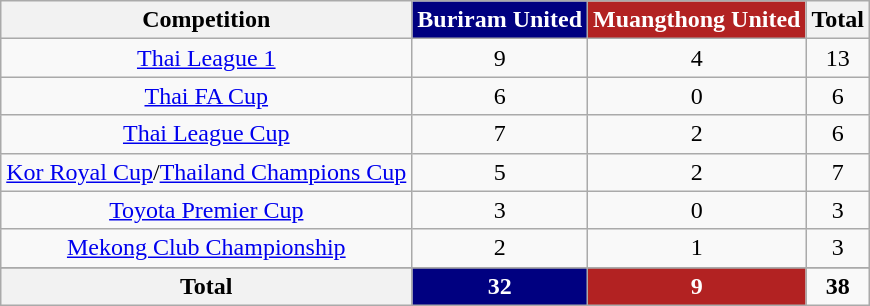<table class="sortable wikitable plainrowheaders" style="text-align:center">
<tr>
<th scope=col>Competition</th>
<th style="text-align:center; color:#fff; background:navy;">Buriram United</th>
<th style="text-align:center; color:#fff; background:firebrick;">Muangthong United</th>
<th scope=col>Total</th>
</tr>
<tr>
<td><a href='#'>Thai League 1</a></td>
<td>9</td>
<td>4</td>
<td>13</td>
</tr>
<tr>
<td><a href='#'>Thai FA Cup</a></td>
<td>6</td>
<td>0</td>
<td>6</td>
</tr>
<tr>
<td><a href='#'>Thai League Cup</a></td>
<td>7</td>
<td>2</td>
<td>6</td>
</tr>
<tr>
<td><a href='#'>Kor Royal Cup</a>/<a href='#'>Thailand Champions Cup</a></td>
<td>5</td>
<td>2</td>
<td>7</td>
</tr>
<tr>
<td><a href='#'>Toyota Premier Cup</a></td>
<td>3</td>
<td>0</td>
<td>3</td>
</tr>
<tr>
<td><a href='#'>Mekong Club Championship</a></td>
<td>2</td>
<td>1</td>
<td>3</td>
</tr>
<tr>
</tr>
<tr class="sortbottom">
<th scope=row><strong>Total</strong></th>
<td style="text-align:center; color:#fff; background:navy;"><strong>32</strong></td>
<td style="text-align:center; color:#fff; background:firebrick;"><strong>9</strong></td>
<td><strong>38</strong></td>
</tr>
</table>
